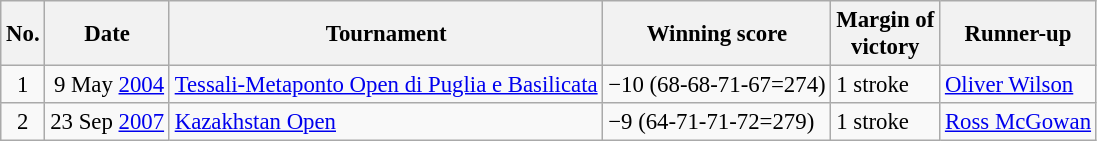<table class="wikitable" style="font-size:95%;">
<tr>
<th>No.</th>
<th>Date</th>
<th>Tournament</th>
<th>Winning score</th>
<th>Margin of<br>victory</th>
<th>Runner-up</th>
</tr>
<tr>
<td align=center>1</td>
<td align=right>9 May <a href='#'>2004</a></td>
<td><a href='#'>Tessali-Metaponto Open di Puglia e Basilicata</a></td>
<td>−10 (68-68-71-67=274)</td>
<td>1 stroke</td>
<td> <a href='#'>Oliver Wilson</a></td>
</tr>
<tr>
<td align=center>2</td>
<td align=right>23 Sep <a href='#'>2007</a></td>
<td><a href='#'>Kazakhstan Open</a></td>
<td>−9 (64-71-71-72=279)</td>
<td>1 stroke</td>
<td> <a href='#'>Ross McGowan</a></td>
</tr>
</table>
